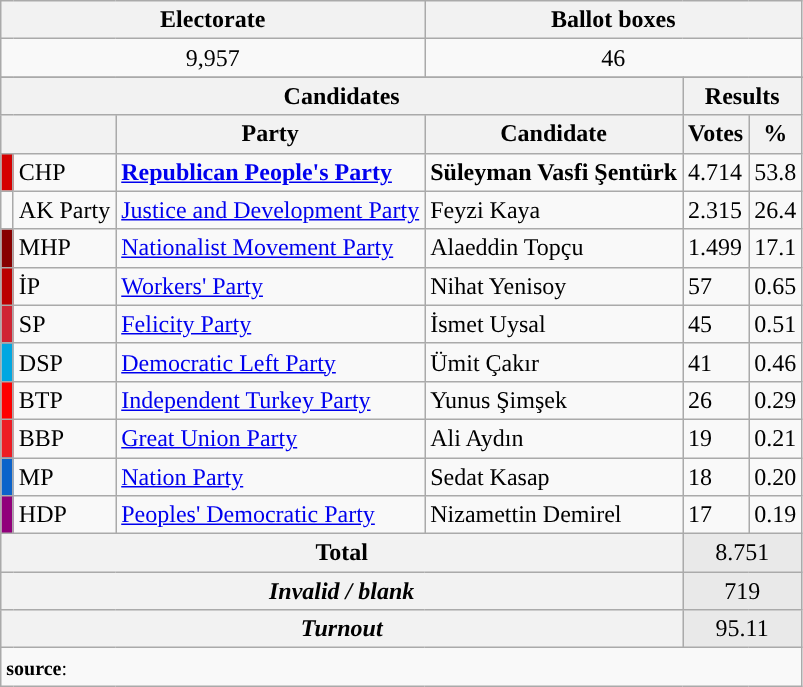<table class="wikitable">
<tr style="background-color:#F2F2F2">
<td align="center" colspan="3"><strong>Electorate</strong></td>
<td align="center" colspan="7"><strong>Ballot boxes</strong></td>
</tr>
<tr align="left">
<td align="center" colspan="3">9,957</td>
<td align="center" colspan="7">46</td>
</tr>
<tr>
</tr>
<tr style="background-color:#E9E9E9">
</tr>
<tr>
<th align="center" colspan="4">Candidates</th>
<th align="center" colspan="6">Results</th>
</tr>
<tr style="background-color:#E9E9E9">
<th align="center" colspan="2"></th>
<th align="center">Party</th>
<th align="center">Candidate</th>
<th align="center">Votes</th>
<th align="center">%</th>
</tr>
<tr align="left">
<td bgcolor="#d50000" width=1></td>
<td>CHP</td>
<td><strong><a href='#'>Republican People's Party</a></strong></td>
<td><strong>Süleyman Vasfi Şentürk</strong></td>
<td>4.714</td>
<td>53.8</td>
</tr>
<tr align="left">
<td></td>
<td>AK Party</td>
<td><a href='#'>Justice and Development Party</a></td>
<td>Feyzi Kaya</td>
<td>2.315</td>
<td>26.4</td>
</tr>
<tr align="left">
<td bgcolor="#870000" width=1></td>
<td>MHP</td>
<td><a href='#'>Nationalist Movement Party</a></td>
<td>Alaeddin Topçu</td>
<td>1.499</td>
<td>17.1</td>
</tr>
<tr align="left">
<td bgcolor="#BB0000" width=1></td>
<td>İP</td>
<td><a href='#'>Workers' Party</a></td>
<td>Nihat Yenisoy</td>
<td>57</td>
<td>0.65</td>
</tr>
<tr align="left">
<td bgcolor="#D02433" width=1></td>
<td>SP</td>
<td><a href='#'>Felicity Party</a></td>
<td>İsmet Uysal</td>
<td>45</td>
<td>0.51</td>
</tr>
<tr align="left">
<td bgcolor="#01A7E1" width=1></td>
<td>DSP</td>
<td><a href='#'>Democratic Left Party</a></td>
<td>Ümit Çakır</td>
<td>41</td>
<td>0.46</td>
</tr>
<tr align="left">
<td bgcolor="#FE0000" width=1></td>
<td>BTP</td>
<td><a href='#'>Independent Turkey Party</a></td>
<td>Yunus Şimşek</td>
<td>26</td>
<td>0.29</td>
</tr>
<tr align="left">
<td bgcolor="#ED1C24" width=1></td>
<td>BBP</td>
<td><a href='#'>Great Union Party</a></td>
<td>Ali Aydın</td>
<td>19</td>
<td>0.21</td>
</tr>
<tr align="left">
<td bgcolor="#0C63CA" width=1></td>
<td>MP</td>
<td><a href='#'>Nation Party</a></td>
<td>Sedat Kasap</td>
<td>18</td>
<td>0.20</td>
</tr>
<tr align="left">
<td bgcolor="#91007B" width=1></td>
<td>HDP</td>
<td><a href='#'>Peoples' Democratic Party</a></td>
<td>Nizamettin Demirel</td>
<td>17</td>
<td>0.19</td>
</tr>
<tr style="background-color:#E9E9E9" align="left">
<th align="center" colspan="4"><strong>Total</strong></th>
<td align="center" colspan="5">8.751</td>
</tr>
<tr style="background-color:#E9E9E9" align="left">
<th align="center" colspan="4"><em>Invalid / blank</em></th>
<td align="center" colspan="5">719</td>
</tr>
<tr style="background-color:#E9E9E9" align="left">
<th align="center" colspan="4"><em>Turnout</em></th>
<td align="center" colspan="5">95.11</td>
</tr>
<tr>
<td align="left" colspan=10><small><strong>source</strong>: </small></td>
</tr>
</table>
